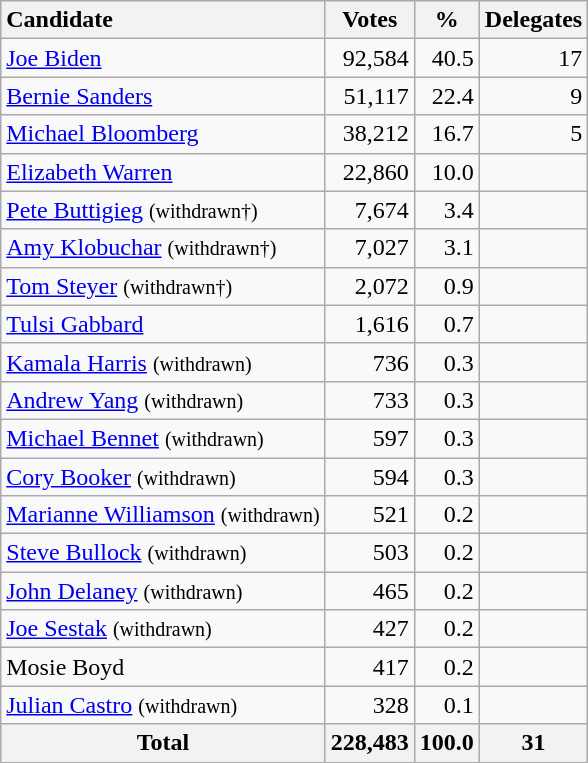<table class="wikitable sortable" style="text-align:right;">
<tr>
<th style="text-align:left;">Candidate</th>
<th>Votes</th>
<th>%</th>
<th>Delegates</th>
</tr>
<tr>
<td style="text-align:left;" data-sort-name="Biden, Joe"><a href='#'>Joe Biden</a></td>
<td>92,584</td>
<td>40.5</td>
<td>17</td>
</tr>
<tr>
<td style="text-align:left;" data-sort-name="Sanders, Bernie"><a href='#'>Bernie Sanders</a></td>
<td>51,117</td>
<td>22.4</td>
<td>9</td>
</tr>
<tr>
<td style="text-align:left;" data-sort-name="Bloomberg, Michael"><a href='#'>Michael Bloomberg</a></td>
<td>38,212</td>
<td>16.7</td>
<td>5</td>
</tr>
<tr>
<td style="text-align:left;" data-sort-name="Warren, Elizabeth"><a href='#'>Elizabeth Warren</a></td>
<td>22,860</td>
<td>10.0</td>
<td></td>
</tr>
<tr>
<td style="text-align:left;" data-sort-name="Buttigieg, Pete"><a href='#'>Pete Buttigieg</a> <small>(withdrawn†)</small></td>
<td>7,674</td>
<td>3.4</td>
<td></td>
</tr>
<tr>
<td style="text-align:left;" data-sort-name="Klobuchar, Amy"><a href='#'>Amy Klobuchar</a> <small>(withdrawn†)</small></td>
<td>7,027</td>
<td>3.1</td>
<td></td>
</tr>
<tr>
<td style="text-align:left;" data-sort-name="Steyer, Tom"><a href='#'>Tom Steyer</a> <small>(withdrawn†)</small></td>
<td>2,072</td>
<td>0.9</td>
<td></td>
</tr>
<tr>
<td style="text-align:left;" data-sort-name="Gabbard, Tulsi"><a href='#'>Tulsi Gabbard</a></td>
<td>1,616</td>
<td>0.7</td>
<td></td>
</tr>
<tr>
<td style="text-align:left;" data-sort-name="Harris, Kamala"><a href='#'>Kamala Harris</a> <small>(withdrawn)</small></td>
<td>736</td>
<td>0.3</td>
<td></td>
</tr>
<tr>
<td style="text-align:left;" data-sort-name="Yang, Andrew"><a href='#'>Andrew Yang</a> <small>(withdrawn)</small></td>
<td>733</td>
<td>0.3</td>
<td></td>
</tr>
<tr>
<td style="text-align:left;" data-sort-name="Bennet, Michael"><a href='#'>Michael Bennet</a> <small>(withdrawn)</small></td>
<td>597</td>
<td>0.3</td>
<td></td>
</tr>
<tr>
<td style="text-align:left;" data-sort-name="Booker, Cory"><a href='#'>Cory Booker</a> <small>(withdrawn)</small></td>
<td>594</td>
<td>0.3</td>
<td></td>
</tr>
<tr>
<td style="text-align:left;" data-sort-name="Williamson, Marianne"><a href='#'>Marianne Williamson</a> <small>(withdrawn)</small></td>
<td>521</td>
<td>0.2</td>
<td></td>
</tr>
<tr>
<td style="text-align:left;" data-sort-name="Bullock, Steve"><a href='#'>Steve Bullock</a> <small>(withdrawn)</small></td>
<td>503</td>
<td>0.2</td>
<td></td>
</tr>
<tr>
<td style="text-align:left;" data-sort-name="Delaney, John"><a href='#'>John Delaney</a> <small>(withdrawn)</small></td>
<td>465</td>
<td>0.2</td>
<td></td>
</tr>
<tr>
<td style="text-align:left;" data-sort-name="Sestak, Joe"><a href='#'>Joe Sestak</a> <small>(withdrawn)</small></td>
<td>427</td>
<td>0.2</td>
<td></td>
</tr>
<tr>
<td style="text-align:left;" data-sort-name="Boyd, Mosie">Mosie Boyd</td>
<td>417</td>
<td>0.2</td>
<td></td>
</tr>
<tr>
<td style="text-align:left;" data-sort-name="Castro, Julian"><a href='#'>Julian Castro</a> <small>(withdrawn)</small></td>
<td>328</td>
<td>0.1</td>
<td></td>
</tr>
<tr>
<th>Total</th>
<th>228,483</th>
<th>100.0</th>
<th>31</th>
</tr>
</table>
